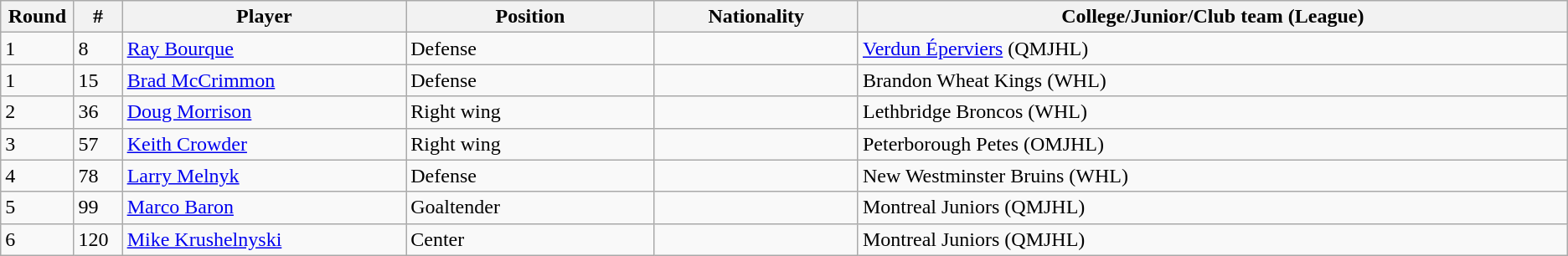<table class="wikitable">
<tr>
<th bgcolor="#DDDDFF" width="2.75%">Round</th>
<th bgcolor="#DDDDFF" width="2.75%">#</th>
<th bgcolor="#DDDDFF" width="16.0%">Player</th>
<th bgcolor="#DDDDFF" width="14.0%">Position</th>
<th bgcolor="#DDDDFF" width="11.5%">Nationality</th>
<th bgcolor="#DDDDFF" width="40.0%">College/Junior/Club team (League)</th>
</tr>
<tr>
<td>1</td>
<td>8</td>
<td><a href='#'>Ray Bourque</a></td>
<td>Defense</td>
<td></td>
<td><a href='#'>Verdun Éperviers</a> (QMJHL)</td>
</tr>
<tr>
<td>1</td>
<td>15</td>
<td><a href='#'>Brad McCrimmon</a></td>
<td>Defense</td>
<td></td>
<td>Brandon Wheat Kings (WHL)</td>
</tr>
<tr>
<td>2</td>
<td>36</td>
<td><a href='#'>Doug Morrison</a></td>
<td>Right wing</td>
<td></td>
<td>Lethbridge Broncos (WHL)</td>
</tr>
<tr>
<td>3</td>
<td>57</td>
<td><a href='#'>Keith Crowder</a></td>
<td>Right wing</td>
<td></td>
<td>Peterborough Petes (OMJHL)</td>
</tr>
<tr>
<td>4</td>
<td>78</td>
<td><a href='#'>Larry Melnyk</a></td>
<td>Defense</td>
<td></td>
<td>New Westminster Bruins (WHL)</td>
</tr>
<tr>
<td>5</td>
<td>99</td>
<td><a href='#'>Marco Baron</a></td>
<td>Goaltender</td>
<td></td>
<td>Montreal Juniors (QMJHL)</td>
</tr>
<tr>
<td>6</td>
<td>120</td>
<td><a href='#'>Mike Krushelnyski</a></td>
<td>Center</td>
<td></td>
<td>Montreal Juniors (QMJHL)</td>
</tr>
</table>
